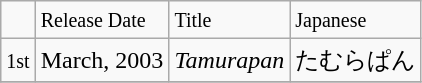<table class="wikitable">
<tr>
<td> </td>
<td><small>Release Date</small></td>
<td><small>Title</small></td>
<td><small>Japanese</small></td>
</tr>
<tr>
<td><small>1st</small></td>
<td>March, 2003</td>
<td><em>Tamurapan</em></td>
<td>たむらぱん</td>
</tr>
<tr>
</tr>
</table>
